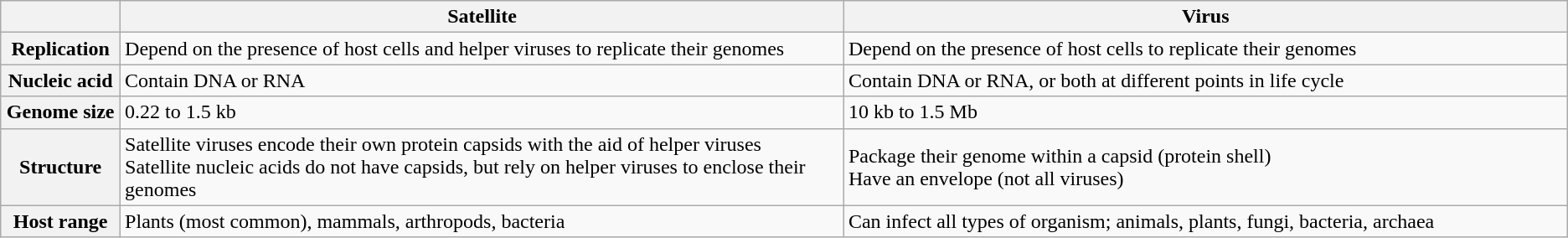<table class="wikitable">
<tr>
<th style= "width: 5%"></th>
<th style= "width: 40%">Satellite</th>
<th style= "width: 40%">Virus</th>
</tr>
<tr>
<th scope=row>Replication</th>
<td>Depend on the presence of host cells and helper viruses to replicate their genomes</td>
<td>Depend on the presence of host cells to replicate their genomes</td>
</tr>
<tr>
<th scope=row>Nucleic acid</th>
<td>Contain DNA or RNA</td>
<td>Contain DNA or RNA, or both at different points in life cycle</td>
</tr>
<tr>
<th scope=row>Genome size</th>
<td>0.22 to 1.5 kb</td>
<td>10 kb to 1.5 Mb</td>
</tr>
<tr>
<th scope=row>Structure</th>
<td>Satellite viruses encode their own protein capsids with the aid of helper viruses<br>Satellite nucleic acids do not have capsids, but rely on helper viruses to enclose their genomes</td>
<td>Package their genome within a capsid (protein shell)<br>Have an envelope (not all viruses)</td>
</tr>
<tr>
<th scope=row>Host range</th>
<td>Plants (most common), mammals, arthropods, bacteria</td>
<td>Can infect all types of organism; animals, plants, fungi, bacteria, archaea</td>
</tr>
</table>
